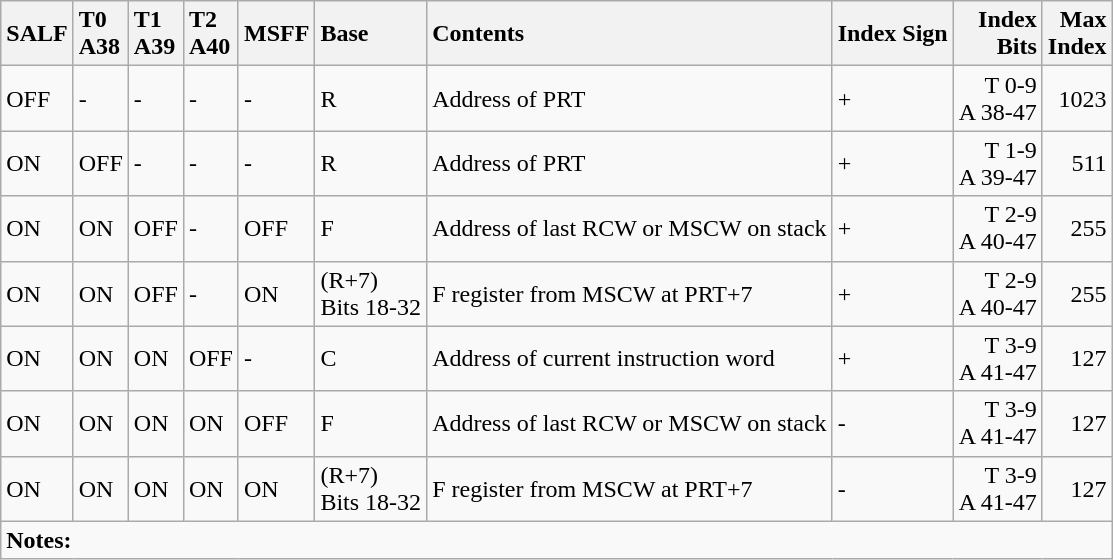<table class="wikitable">
<tr>
<th scope="col" style="text-align: left;">SALF</th>
<th scope="col" style="text-align: left;">T0<br>A38</th>
<th scope="col" style="text-align: left;">T1<br>A39</th>
<th scope="col" style="text-align: left;">T2<br>A40</th>
<th scope="col" style="text-align: left;">MSFF</th>
<th scope="col" style="text-align: left;">Base</th>
<th scope="col" style="text-align: left;">Contents</th>
<th scope="col" style="text-align: left;">Index Sign</th>
<th scope="col" style="text-align: right;">Index<br>Bits</th>
<th scope="col" style="text-align: right;">Max<br>Index</th>
</tr>
<tr>
<td style="text-align: left;">OFF</td>
<td style="text-align: left;">-</td>
<td style="text-align: left;">-</td>
<td style="text-align: left;">-</td>
<td style="text-align: left;">-</td>
<td style="text-align: left;">R</td>
<td style="text-align: left;">Address of PRT</td>
<td style="text-align: left;">+</td>
<td style="text-align: right;">T 0-9<br>A 38-47</td>
<td style="text-align: right;">1023</td>
</tr>
<tr>
<td style="text-align: left;">ON</td>
<td style="text-align: left;">OFF</td>
<td style="text-align: left;">-</td>
<td style="text-align: left;">-</td>
<td style="text-align: left;">-</td>
<td style="text-align: left;">R</td>
<td style="text-align: left;">Address of PRT</td>
<td style="text-align: left;">+</td>
<td style="text-align: right;">T 1-9<br>A 39-47</td>
<td style="text-align: right;">511</td>
</tr>
<tr>
<td style="text-align: left;">ON</td>
<td style="text-align: left;">ON</td>
<td style="text-align: left;">OFF</td>
<td style="text-align: left;">-</td>
<td style="text-align: left;">OFF</td>
<td style="text-align: left;">F</td>
<td style="text-align: left;">Address of last RCW or MSCW on stack</td>
<td style="text-align: left;">+</td>
<td style="text-align: right;">T 2-9<br>A 40-47</td>
<td style="text-align: right;">255</td>
</tr>
<tr>
<td style="text-align: left;">ON</td>
<td style="text-align: left;">ON</td>
<td style="text-align: left;">OFF</td>
<td style="text-align: left;">-</td>
<td style="text-align: left;">ON</td>
<td style="text-align: left;">(R+7)<br>Bits 18-32</td>
<td style="text-align: left;">F register from MSCW at PRT+7</td>
<td style="text-align: left;">+</td>
<td style="text-align: right;">T 2-9<br>A 40-47</td>
<td style="text-align: right;">255</td>
</tr>
<tr>
<td style="text-align: left;">ON</td>
<td style="text-align: left;">ON</td>
<td style="text-align: left;">ON</td>
<td style="text-align: left;">OFF</td>
<td style="text-align: left;">-</td>
<td style="text-align: left;">C</td>
<td style="text-align: left;">Address of current instruction word</td>
<td style="text-align: left;">+</td>
<td style="text-align: right;">T 3-9<br>A 41-47</td>
<td style="text-align: right;">127</td>
</tr>
<tr>
<td style="text-align: left;">ON</td>
<td style="text-align: left;">ON</td>
<td style="text-align: left;">ON</td>
<td style="text-align: left;">ON</td>
<td style="text-align: left;">OFF</td>
<td style="text-align: left;">F</td>
<td style="text-align: left;">Address of last RCW or MSCW on stack</td>
<td style="text-align: left;">-</td>
<td style="text-align: right;">T 3-9<br>A 41-47</td>
<td style="text-align: right;">127</td>
</tr>
<tr>
<td style="text-align: left;">ON</td>
<td style="text-align: left;">ON</td>
<td style="text-align: left;">ON</td>
<td style="text-align: left;">ON</td>
<td style="text-align: left;">ON</td>
<td style="text-align: left;">(R+7)<br>Bits 18-32</td>
<td style="text-align: left;">F register from MSCW at PRT+7</td>
<td style="text-align: left;">-</td>
<td style="text-align: right;">T 3-9<br>A 41-47</td>
<td style="text-align: right;">127</td>
</tr>
<tr>
<td scope=row colspan='11'><strong>Notes:</strong><br></td>
</tr>
</table>
